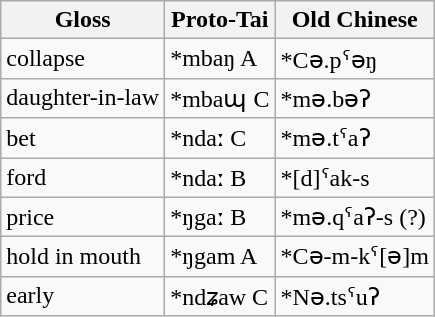<table class="wikitable">
<tr>
<th>Gloss</th>
<th>Proto-Tai</th>
<th>Old Chinese</th>
</tr>
<tr>
<td>collapse</td>
<td>*mbaŋ A</td>
<td> *Cə.pˤəŋ</td>
</tr>
<tr>
<td>daughter-in-law</td>
<td>*mbaɰ C</td>
<td> *mə.bəʔ</td>
</tr>
<tr>
<td>bet</td>
<td>*ndaː C</td>
<td> *mə.tˤaʔ</td>
</tr>
<tr>
<td>ford</td>
<td>*ndaː B</td>
<td> *[d]ˤak-s</td>
</tr>
<tr>
<td>price</td>
<td>*ŋgaː B</td>
<td> *mə.qˤaʔ-s (?)</td>
</tr>
<tr>
<td>hold in mouth</td>
<td>*ŋgam A</td>
<td> *Cə-m-kˤ[ə]m</td>
</tr>
<tr>
<td>early</td>
<td>*ndʑaw C</td>
<td> *Nə.tsˤuʔ</td>
</tr>
</table>
